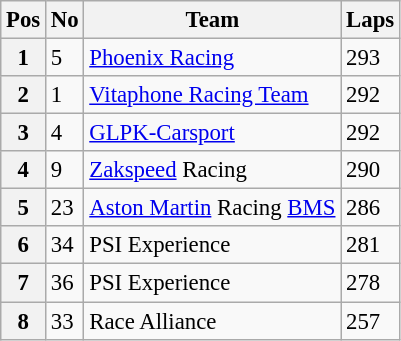<table class="wikitable" style="font-size: 95%;">
<tr>
<th>Pos</th>
<th>No</th>
<th>Team</th>
<th>Laps</th>
</tr>
<tr>
<th>1</th>
<td>5</td>
<td> <a href='#'>Phoenix Racing</a></td>
<td>293</td>
</tr>
<tr>
<th>2</th>
<td>1</td>
<td> <a href='#'>Vitaphone Racing Team</a></td>
<td>292</td>
</tr>
<tr>
<th>3</th>
<td>4</td>
<td> <a href='#'>GLPK-Carsport</a></td>
<td>292</td>
</tr>
<tr>
<th>4</th>
<td>9</td>
<td> <a href='#'>Zakspeed</a> Racing</td>
<td>290</td>
</tr>
<tr>
<th>5</th>
<td>23</td>
<td> <a href='#'>Aston Martin</a> Racing <a href='#'>BMS</a></td>
<td>286</td>
</tr>
<tr>
<th>6</th>
<td>34</td>
<td> PSI Experience</td>
<td>281</td>
</tr>
<tr>
<th>7</th>
<td>36</td>
<td> PSI Experience</td>
<td>278</td>
</tr>
<tr>
<th>8</th>
<td>33</td>
<td> Race Alliance</td>
<td>257</td>
</tr>
</table>
